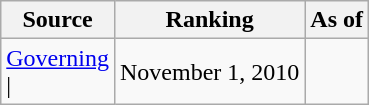<table class="wikitable" style="text-align:center">
<tr>
<th>Source</th>
<th>Ranking</th>
<th>As of</th>
</tr>
<tr>
<td align=left><a href='#'>Governing</a><br>| </td>
<td>November 1, 2010</td>
</tr>
</table>
